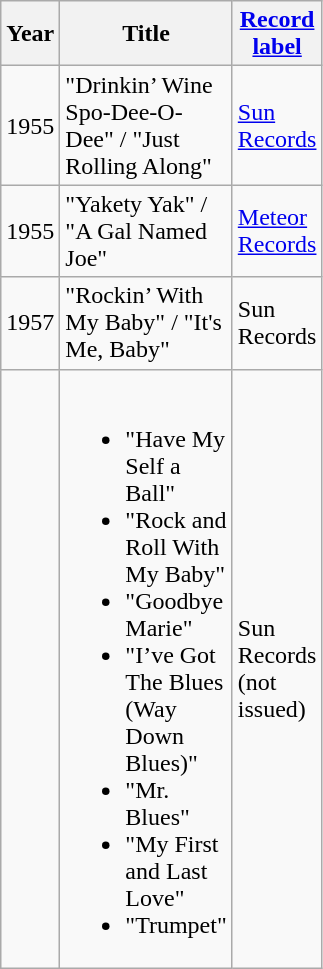<table class="wikitable">
<tr>
<th width="30">Year</th>
<th width="100">Title</th>
<th width="50"><a href='#'>Record label</a></th>
</tr>
<tr ---->
<td>1955</td>
<td>"Drinkin’ Wine Spo-Dee-O-Dee" / "Just Rolling Along"</td>
<td><a href='#'>Sun Records</a></td>
</tr>
<tr --->
<td>1955</td>
<td>"Yakety Yak" / "A Gal Named Joe"</td>
<td><a href='#'>Meteor Records</a></td>
</tr>
<tr --->
<td>1957</td>
<td>"Rockin’ With My Baby" / "It's Me, Baby"</td>
<td>Sun Records</td>
</tr>
<tr --->
<td></td>
<td><br><ul><li>"Have My Self a Ball"</li><li>"Rock and Roll With My Baby"</li><li>"Goodbye Marie"</li><li>"I’ve Got The Blues (Way Down Blues)"</li><li>"Mr. Blues"</li><li>"My First and Last Love"</li><li>"Trumpet"</li></ul></td>
<td>Sun Records (not issued)</td>
</tr>
</table>
